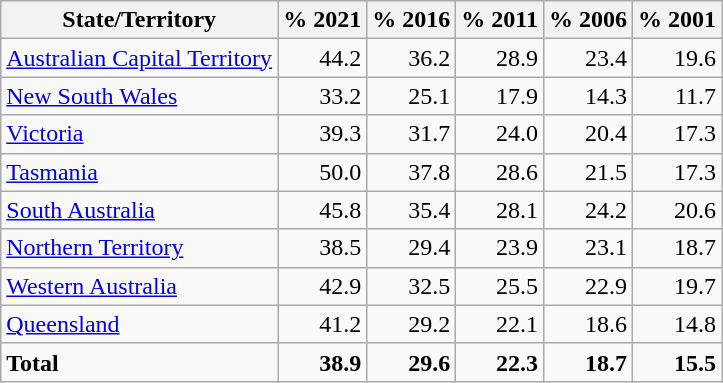<table class="wikitable sortable">
<tr>
<th>State/Territory </th>
<th>% 2021</th>
<th>% 2016</th>
<th>% 2011</th>
<th>% 2006</th>
<th>% 2001</th>
</tr>
<tr>
<td><a href='#'>Australian Capital Territory</a></td>
<td style="text-align:right">44.2</td>
<td style="text-align:right">36.2</td>
<td style="text-align:right">28.9</td>
<td style="text-align:right">23.4</td>
<td style="text-align:right">19.6</td>
</tr>
<tr>
<td><a href='#'>New South Wales</a></td>
<td style="text-align:right">33.2</td>
<td style="text-align:right">25.1</td>
<td style="text-align:right">17.9</td>
<td style="text-align:right">14.3</td>
<td style="text-align:right">11.7</td>
</tr>
<tr>
<td><a href='#'>Victoria</a></td>
<td style="text-align:right">39.3</td>
<td style="text-align:right">31.7</td>
<td style="text-align:right">24.0</td>
<td style="text-align:right">20.4</td>
<td style="text-align:right">17.3</td>
</tr>
<tr>
<td><a href='#'>Tasmania</a></td>
<td style="text-align:right">50.0</td>
<td style="text-align:right">37.8</td>
<td style="text-align:right">28.6</td>
<td style="text-align:right">21.5</td>
<td style="text-align:right">17.3</td>
</tr>
<tr>
<td><a href='#'>South Australia</a></td>
<td style="text-align:right">45.8</td>
<td style="text-align:right">35.4</td>
<td style="text-align:right">28.1</td>
<td style="text-align:right">24.2</td>
<td style="text-align:right">20.6</td>
</tr>
<tr>
<td><a href='#'>Northern Territory</a></td>
<td style="text-align:right">38.5</td>
<td style="text-align:right">29.4</td>
<td style="text-align:right">23.9</td>
<td style="text-align:right">23.1</td>
<td style="text-align:right">18.7</td>
</tr>
<tr>
<td><a href='#'>Western Australia</a></td>
<td style="text-align:right">42.9</td>
<td style="text-align:right">32.5</td>
<td style="text-align:right">25.5</td>
<td style="text-align:right">22.9</td>
<td style="text-align:right">19.7</td>
</tr>
<tr>
<td><a href='#'>Queensland</a></td>
<td style="text-align:right">41.2</td>
<td style="text-align:right">29.2</td>
<td style="text-align:right">22.1</td>
<td style="text-align:right">18.6</td>
<td style="text-align:right">14.8</td>
</tr>
<tr>
<td><strong>Total</strong></td>
<td style="text-align:right"><strong>38.9</strong></td>
<td style="text-align:right"><strong>29.6</strong></td>
<td style="text-align:right"><strong>22.3</strong></td>
<td style="text-align:right"><strong>18.7</strong></td>
<td style="text-align:right"><strong>15.5</strong></td>
</tr>
</table>
